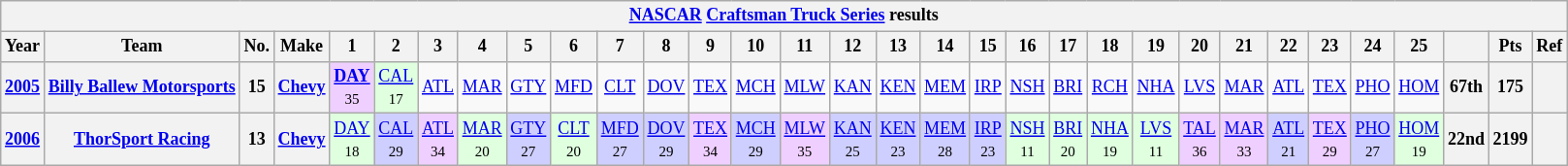<table class="wikitable" style="text-align:center; font-size:75%">
<tr>
<th colspan=45><a href='#'>NASCAR</a> <a href='#'>Craftsman Truck Series</a> results</th>
</tr>
<tr>
<th>Year</th>
<th>Team</th>
<th>No.</th>
<th>Make</th>
<th>1</th>
<th>2</th>
<th>3</th>
<th>4</th>
<th>5</th>
<th>6</th>
<th>7</th>
<th>8</th>
<th>9</th>
<th>10</th>
<th>11</th>
<th>12</th>
<th>13</th>
<th>14</th>
<th>15</th>
<th>16</th>
<th>17</th>
<th>18</th>
<th>19</th>
<th>20</th>
<th>21</th>
<th>22</th>
<th>23</th>
<th>24</th>
<th>25</th>
<th></th>
<th>Pts</th>
<th>Ref</th>
</tr>
<tr>
<th><a href='#'>2005</a></th>
<th><a href='#'>Billy Ballew Motorsports</a></th>
<th>15</th>
<th><a href='#'>Chevy</a></th>
<td style="background:#EFCFFF;"><strong><a href='#'>DAY</a></strong><br><small>35</small></td>
<td style="background:#DFFFDF;"><a href='#'>CAL</a><br><small>17</small></td>
<td><a href='#'>ATL</a></td>
<td><a href='#'>MAR</a></td>
<td><a href='#'>GTY</a></td>
<td><a href='#'>MFD</a></td>
<td><a href='#'>CLT</a></td>
<td><a href='#'>DOV</a></td>
<td><a href='#'>TEX</a></td>
<td><a href='#'>MCH</a></td>
<td><a href='#'>MLW</a></td>
<td><a href='#'>KAN</a></td>
<td><a href='#'>KEN</a></td>
<td><a href='#'>MEM</a></td>
<td><a href='#'>IRP</a></td>
<td><a href='#'>NSH</a></td>
<td><a href='#'>BRI</a></td>
<td><a href='#'>RCH</a></td>
<td><a href='#'>NHA</a></td>
<td><a href='#'>LVS</a></td>
<td><a href='#'>MAR</a></td>
<td><a href='#'>ATL</a></td>
<td><a href='#'>TEX</a></td>
<td><a href='#'>PHO</a></td>
<td><a href='#'>HOM</a></td>
<th>67th</th>
<th>175</th>
<th></th>
</tr>
<tr>
<th><a href='#'>2006</a></th>
<th><a href='#'>ThorSport Racing</a></th>
<th>13</th>
<th><a href='#'>Chevy</a></th>
<td style="background:#DFFFDF;"><a href='#'>DAY</a><br><small>18</small></td>
<td style="background:#CFCFFF;"><a href='#'>CAL</a><br><small>29</small></td>
<td style="background:#EFCFFF;"><a href='#'>ATL</a><br><small>34</small></td>
<td style="background:#DFFFDF;"><a href='#'>MAR</a><br><small>20</small></td>
<td style="background:#CFCFFF;"><a href='#'>GTY</a><br><small>27</small></td>
<td style="background:#DFFFDF;"><a href='#'>CLT</a><br><small>20</small></td>
<td style="background:#CFCFFF;"><a href='#'>MFD</a><br><small>27</small></td>
<td style="background:#CFCFFF;"><a href='#'>DOV</a><br><small>29</small></td>
<td style="background:#EFCFFF;"><a href='#'>TEX</a><br><small>34</small></td>
<td style="background:#CFCFFF;"><a href='#'>MCH</a><br><small>29</small></td>
<td style="background:#EFCFFF;"><a href='#'>MLW</a><br><small>35</small></td>
<td style="background:#CFCFFF;"><a href='#'>KAN</a><br><small>25</small></td>
<td style="background:#CFCFFF;"><a href='#'>KEN</a><br><small>23</small></td>
<td style="background:#CFCFFF;"><a href='#'>MEM</a><br><small>28</small></td>
<td style="background:#CFCFFF;"><a href='#'>IRP</a><br><small>23</small></td>
<td style="background:#DFFFDF;"><a href='#'>NSH</a><br><small>11</small></td>
<td style="background:#DFFFDF;"><a href='#'>BRI</a><br><small>20</small></td>
<td style="background:#DFFFDF;"><a href='#'>NHA</a><br><small>19</small></td>
<td style="background:#DFFFDF;"><a href='#'>LVS</a><br><small>11</small></td>
<td style="background:#EFCFFF;"><a href='#'>TAL</a><br><small>36</small></td>
<td style="background:#EFCFFF;"><a href='#'>MAR</a><br><small>33</small></td>
<td style="background:#CFCFFF;"><a href='#'>ATL</a><br><small>21</small></td>
<td style="background:#EFCFFF;"><a href='#'>TEX</a><br><small>29</small></td>
<td style="background:#CFCFFF;"><a href='#'>PHO</a><br><small>27</small></td>
<td style="background:#DFFFDF;"><a href='#'>HOM</a><br><small>19</small></td>
<th>22nd</th>
<th>2199</th>
<th></th>
</tr>
</table>
